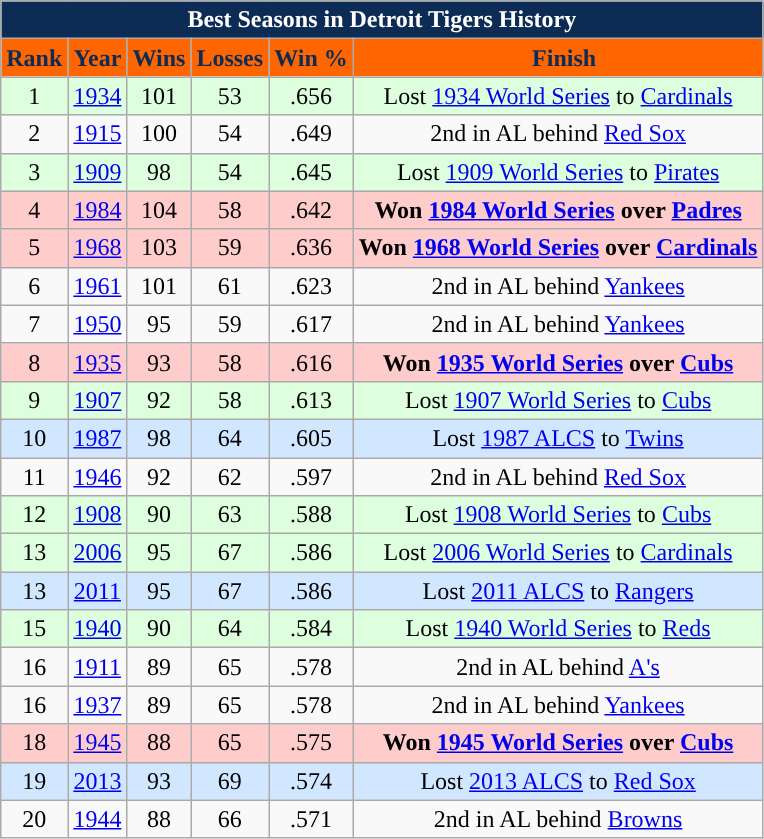<table class="wikitable" style="text-align:center">
<tr>
<th colspan=7 style="background:#0C2C56;color:#FFFFFF"><strong>Best Seasons in Detroit Tigers History</strong></th>
</tr>
<tr>
<th style="background:#FF6600;color:#0C2C56">Rank</th>
<th style="background:#FF6600;color:#0C2C56">Year</th>
<th style="background:#FF6600;color:#0C2C56">Wins</th>
<th style="background:#FF6600;color:#0C2C56">Losses</th>
<th style="background:#FF6600;color:#0C2C56">Win %</th>
<th style="background:#FF6600;color:#0C2C56">  Finish</th>
</tr>
<tr bgcolor="#ddffdd">
<td>1</td>
<td><a href='#'>1934</a></td>
<td>101</td>
<td>53</td>
<td>.656</td>
<td>Lost <a href='#'>1934 World Series</a> to <a href='#'>Cardinals</a></td>
</tr>
<tr>
<td>2</td>
<td><a href='#'>1915</a></td>
<td>100</td>
<td>54</td>
<td>.649</td>
<td>2nd in AL behind <a href='#'>Red Sox</a></td>
</tr>
<tr bgcolor="#ddffdd">
<td>3</td>
<td><a href='#'>1909</a></td>
<td>98</td>
<td>54</td>
<td>.645</td>
<td>Lost <a href='#'>1909 World Series</a> to <a href='#'>Pirates</a></td>
</tr>
<tr bgcolor="#ffcccc">
<td>4</td>
<td><a href='#'>1984</a></td>
<td>104</td>
<td>58</td>
<td>.642</td>
<td><strong>Won <a href='#'>1984 World Series</a> over <a href='#'>Padres</a></strong></td>
</tr>
<tr bgcolor="#ffcccc">
<td>5</td>
<td><a href='#'>1968</a></td>
<td>103</td>
<td>59</td>
<td>.636</td>
<td><strong>Won <a href='#'>1968 World Series</a> over <a href='#'>Cardinals</a></strong></td>
</tr>
<tr>
<td>6</td>
<td><a href='#'>1961</a></td>
<td>101</td>
<td>61</td>
<td>.623</td>
<td>2nd in AL behind <a href='#'>Yankees</a></td>
</tr>
<tr>
<td>7</td>
<td><a href='#'>1950</a></td>
<td>95</td>
<td>59</td>
<td>.617</td>
<td>2nd in AL behind <a href='#'>Yankees</a></td>
</tr>
<tr bgcolor="#ffcccc">
<td>8</td>
<td><a href='#'>1935</a></td>
<td>93</td>
<td>58</td>
<td>.616</td>
<td><strong>Won <a href='#'>1935 World Series</a> over <a href='#'>Cubs</a></strong></td>
</tr>
<tr bgcolor="#ddffdd">
<td>9</td>
<td><a href='#'>1907</a></td>
<td>92</td>
<td>58</td>
<td>.613</td>
<td>Lost <a href='#'>1907 World Series</a> to <a href='#'>Cubs</a></td>
</tr>
<tr bgcolor="#D0E7FF">
<td>10</td>
<td><a href='#'>1987</a></td>
<td>98</td>
<td>64</td>
<td>.605</td>
<td>Lost <a href='#'>1987 ALCS</a> to <a href='#'>Twins</a></td>
</tr>
<tr>
<td>11</td>
<td><a href='#'>1946</a></td>
<td>92</td>
<td>62</td>
<td>.597</td>
<td>2nd in AL behind <a href='#'>Red Sox</a></td>
</tr>
<tr bgcolor="#ddffdd">
<td>12</td>
<td><a href='#'>1908</a></td>
<td>90</td>
<td>63</td>
<td>.588</td>
<td>Lost <a href='#'>1908 World Series</a> to <a href='#'>Cubs</a></td>
</tr>
<tr bgcolor="#ddffdd">
<td>13</td>
<td><a href='#'>2006</a></td>
<td>95</td>
<td>67</td>
<td>.586</td>
<td>Lost <a href='#'>2006 World Series</a> to <a href='#'>Cardinals</a></td>
</tr>
<tr bgcolor="#D0E7FF">
<td>13</td>
<td><a href='#'>2011</a></td>
<td>95</td>
<td>67</td>
<td>.586</td>
<td>Lost <a href='#'>2011 ALCS</a> to <a href='#'>Rangers</a></td>
</tr>
<tr bgcolor="#ddffdd">
<td>15</td>
<td><a href='#'>1940</a></td>
<td>90</td>
<td>64</td>
<td>.584</td>
<td>Lost <a href='#'>1940 World Series</a> to <a href='#'>Reds</a></td>
</tr>
<tr>
<td>16</td>
<td><a href='#'>1911</a></td>
<td>89</td>
<td>65</td>
<td>.578</td>
<td>2nd in AL behind <a href='#'>A's</a></td>
</tr>
<tr>
<td>16</td>
<td><a href='#'>1937</a></td>
<td>89</td>
<td>65</td>
<td>.578</td>
<td>2nd in AL behind <a href='#'>Yankees</a></td>
</tr>
<tr bgcolor="#ffcccc">
<td>18</td>
<td><a href='#'>1945</a></td>
<td>88</td>
<td>65</td>
<td>.575</td>
<td><strong>Won <a href='#'>1945 World Series</a> over <a href='#'>Cubs</a></strong></td>
</tr>
<tr bgcolor="#D0E7FF">
<td>19</td>
<td><a href='#'>2013</a></td>
<td>93</td>
<td>69</td>
<td>.574</td>
<td>Lost <a href='#'>2013 ALCS</a> to <a href='#'>Red Sox</a></td>
</tr>
<tr>
<td>20</td>
<td><a href='#'>1944</a></td>
<td>88</td>
<td>66</td>
<td>.571</td>
<td>2nd in AL behind <a href='#'>Browns</a></td>
</tr>
</table>
